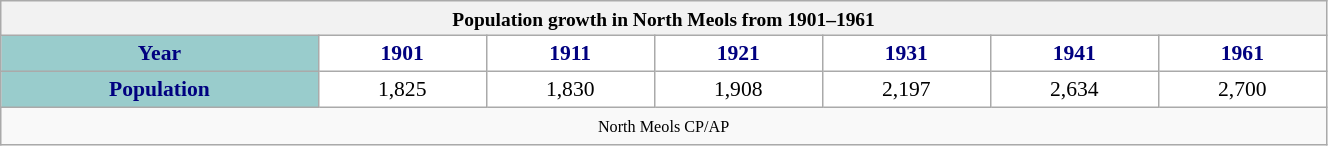<table class="wikitable" style="font-size:90%; width:70%; border:0; text-align:center; line-height:120%;">
<tr>
<th colspan="12" style="text-align:center;font-size:90%;">Population growth in North Meols from 1901–1961</th>
</tr>
<tr>
<th style="background:#9cc; color:navy; height:17px;">Year</th>
<th style="background:#fff; color:navy;">1901</th>
<th style="background:#fff; color:navy;">1911</th>
<th style="background:#fff; color:navy;">1921</th>
<th style="background:#fff; color:navy;">1931</th>
<th style="background:#fff; color:navy;">1941</th>
<th style="background:#fff; color:navy;">1961</th>
</tr>
<tr style="text-align:center;">
<th style="background:#9cc; color:navy; height:17px;">Population</th>
<td style="background:#fff; color:black;">1,825</td>
<td style="background:#fff; color:black;">1,830</td>
<td style="background:#fff; color:black;">1,908</td>
<td style="background:#fff; color:black;">2,197</td>
<td style="background:#fff; color:black;">2,634</td>
<td style="background:#fff; color:black;">2,700</td>
</tr>
<tr>
<td colspan="12" style="text-align:center;font-size:90%;"><small>North Meols CP/AP</small></td>
</tr>
</table>
